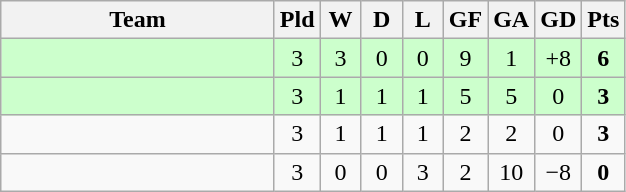<table class="wikitable" style="text-align: center;">
<tr>
<th width=175>Team</th>
<th width=20>Pld</th>
<th width=20>W</th>
<th width=20>D</th>
<th width=20>L</th>
<th width=20>GF</th>
<th width=20>GA</th>
<th width=20>GD</th>
<th width=20>Pts</th>
</tr>
<tr bgcolor=ccffcc>
<td style="text-align:left;"></td>
<td>3</td>
<td>3</td>
<td>0</td>
<td>0</td>
<td>9</td>
<td>1</td>
<td>+8</td>
<td><strong>6</strong></td>
</tr>
<tr bgcolor=ccffcc>
<td style="text-align:left;"></td>
<td>3</td>
<td>1</td>
<td>1</td>
<td>1</td>
<td>5</td>
<td>5</td>
<td>0</td>
<td><strong>3</strong></td>
</tr>
<tr>
<td style="text-align:left;"></td>
<td>3</td>
<td>1</td>
<td>1</td>
<td>1</td>
<td>2</td>
<td>2</td>
<td>0</td>
<td><strong>3</strong></td>
</tr>
<tr>
<td style="text-align:left;"></td>
<td>3</td>
<td>0</td>
<td>0</td>
<td>3</td>
<td>2</td>
<td>10</td>
<td>−8</td>
<td><strong>0</strong></td>
</tr>
</table>
